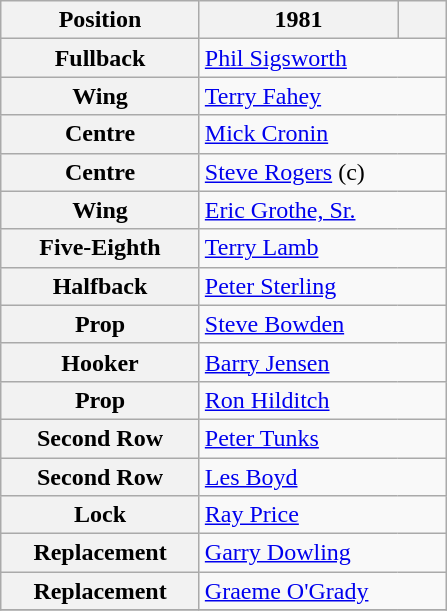<table class="wikitable">
<tr>
<th width="125">Position</th>
<th width="125">1981 </th>
<th width="25"></th>
</tr>
<tr>
<th>Fullback</th>
<td colspan="2"> <a href='#'>Phil Sigsworth</a></td>
</tr>
<tr>
<th>Wing</th>
<td colspan="2"> <a href='#'>Terry Fahey</a></td>
</tr>
<tr>
<th>Centre</th>
<td colspan="2"> <a href='#'>Mick Cronin</a></td>
</tr>
<tr>
<th>Centre</th>
<td colspan="2"> <a href='#'>Steve Rogers</a> (c)</td>
</tr>
<tr>
<th>Wing</th>
<td colspan="2"> <a href='#'>Eric Grothe, Sr.</a></td>
</tr>
<tr>
<th>Five-Eighth</th>
<td colspan="2"> <a href='#'>Terry Lamb</a></td>
</tr>
<tr>
<th>Halfback</th>
<td colspan="2"> <a href='#'>Peter Sterling</a></td>
</tr>
<tr>
<th>Prop</th>
<td colspan="2"> <a href='#'>Steve Bowden</a></td>
</tr>
<tr>
<th>Hooker</th>
<td colspan="2"> <a href='#'>Barry Jensen</a></td>
</tr>
<tr>
<th>Prop</th>
<td colspan="2"> <a href='#'>Ron Hilditch</a></td>
</tr>
<tr>
<th>Second Row</th>
<td colspan="2"> <a href='#'>Peter Tunks</a></td>
</tr>
<tr>
<th>Second Row</th>
<td colspan="2"> <a href='#'>Les Boyd</a></td>
</tr>
<tr>
<th>Lock</th>
<td colspan="2"> <a href='#'>Ray Price</a></td>
</tr>
<tr>
<th>Replacement</th>
<td colspan="2"> <a href='#'>Garry Dowling</a></td>
</tr>
<tr>
<th>Replacement</th>
<td colspan="2"> <a href='#'>Graeme O'Grady</a></td>
</tr>
<tr>
</tr>
</table>
